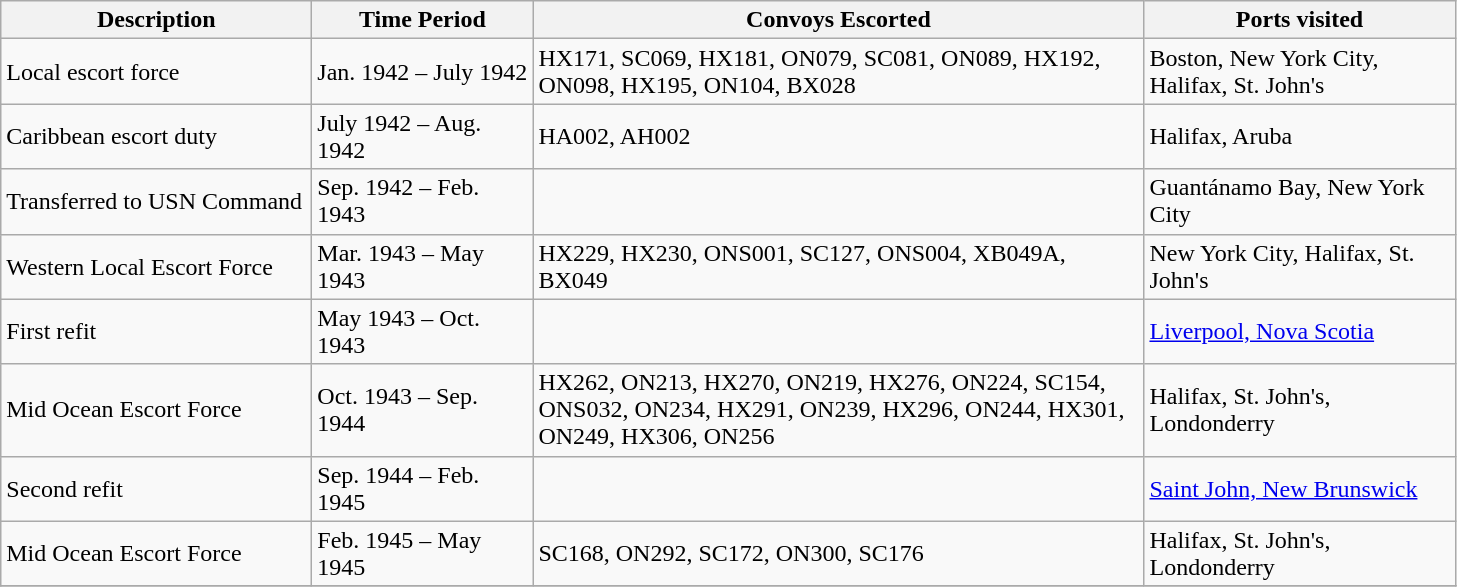<table class="wikitable">
<tr>
<th scope="col" width="200">Description</th>
<th scope="col" width="140">Time Period</th>
<th scope="col" width="400">Convoys Escorted</th>
<th scope="col" width="200">Ports visited</th>
</tr>
<tr>
<td>Local escort force</td>
<td>Jan. 1942 – July 1942</td>
<td>HX171, SC069, HX181, ON079, SC081, ON089, HX192, ON098, HX195, ON104, BX028</td>
<td>Boston, New York City, Halifax, St. John's</td>
</tr>
<tr>
<td>Caribbean escort duty</td>
<td>July 1942 – Aug. 1942</td>
<td>HA002,  AH002</td>
<td>Halifax, Aruba</td>
</tr>
<tr>
<td>Transferred to USN Command</td>
<td>Sep. 1942 – Feb. 1943</td>
<td></td>
<td>Guantánamo Bay, New York City</td>
</tr>
<tr>
<td>Western Local Escort Force</td>
<td>Mar. 1943 – May 1943</td>
<td>HX229, HX230, ONS001, SC127, ONS004, XB049A, BX049</td>
<td>New York City, Halifax, St. John's</td>
</tr>
<tr>
<td>First refit</td>
<td>May 1943 – Oct. 1943</td>
<td></td>
<td><a href='#'>Liverpool, Nova Scotia</a></td>
</tr>
<tr>
<td>Mid Ocean Escort Force</td>
<td>Oct. 1943 – Sep. 1944</td>
<td>HX262, ON213, HX270, ON219, HX276, ON224, SC154, ONS032, ON234, HX291, ON239, HX296, ON244, HX301, ON249, HX306, ON256</td>
<td>Halifax, St. John's, Londonderry</td>
</tr>
<tr>
<td>Second refit</td>
<td>Sep. 1944 – Feb. 1945</td>
<td></td>
<td><a href='#'>Saint John, New Brunswick</a></td>
</tr>
<tr>
<td>Mid Ocean Escort Force</td>
<td>Feb. 1945 – May 1945</td>
<td>SC168, ON292, SC172, ON300, SC176</td>
<td>Halifax, St. John's, Londonderry</td>
</tr>
<tr>
</tr>
</table>
